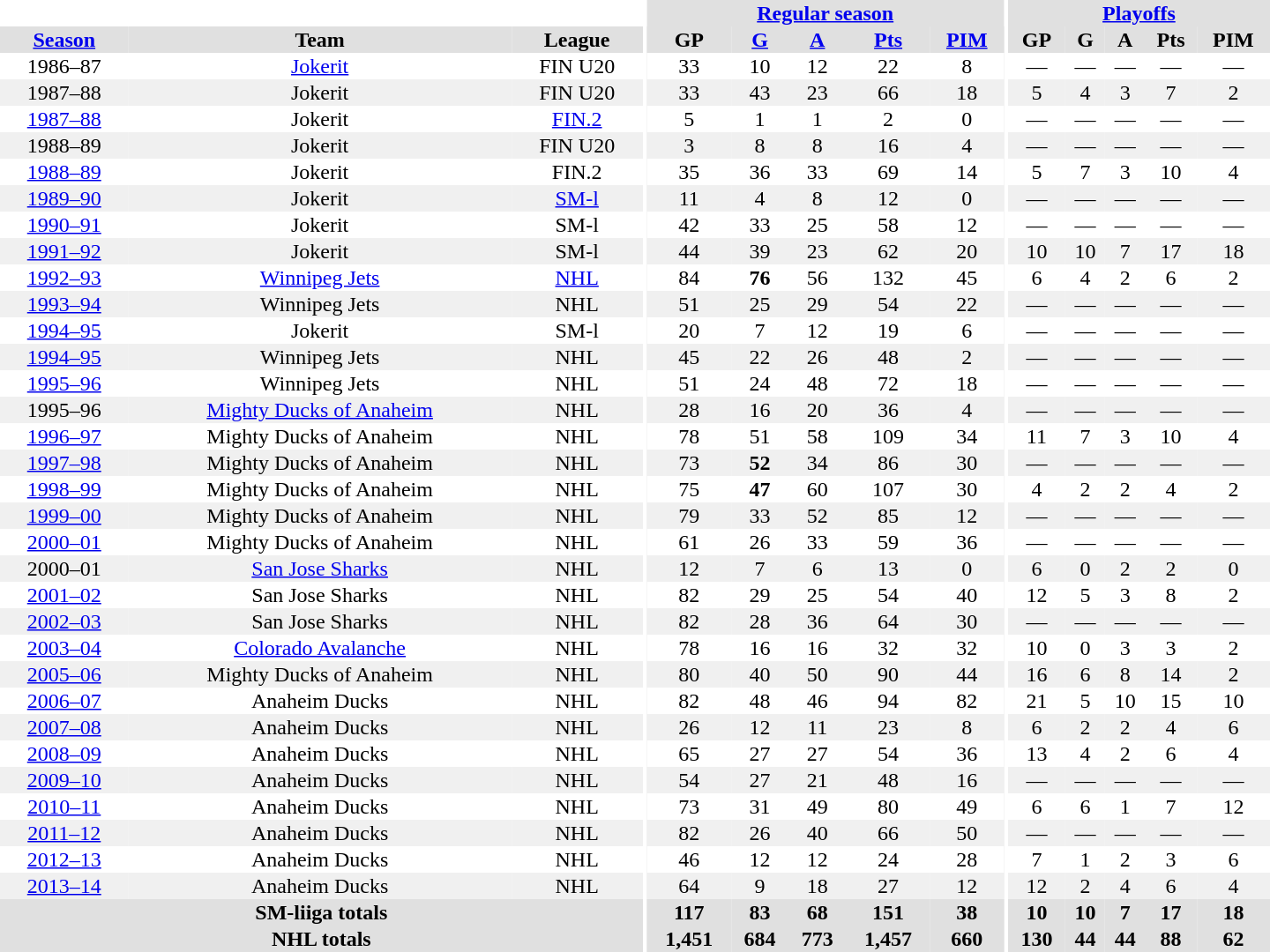<table border="0" cellpadding="1" cellspacing="0" style="text-align:center; width:60em">
<tr bgcolor="#e0e0e0">
<th colspan="3" bgcolor="#ffffff"></th>
<th rowspan="100" bgcolor="#ffffff"></th>
<th colspan="5"><a href='#'>Regular season</a></th>
<th rowspan="100" bgcolor="#ffffff"></th>
<th colspan="5"><a href='#'>Playoffs</a></th>
</tr>
<tr bgcolor="#e0e0e0">
<th><a href='#'>Season</a></th>
<th>Team</th>
<th>League</th>
<th>GP</th>
<th><a href='#'>G</a></th>
<th><a href='#'>A</a></th>
<th><a href='#'>Pts</a></th>
<th><a href='#'>PIM</a></th>
<th>GP</th>
<th>G</th>
<th>A</th>
<th>Pts</th>
<th>PIM</th>
</tr>
<tr>
<td>1986–87</td>
<td><a href='#'>Jokerit</a></td>
<td>FIN U20</td>
<td>33</td>
<td>10</td>
<td>12</td>
<td>22</td>
<td>8</td>
<td>—</td>
<td>—</td>
<td>—</td>
<td>—</td>
<td>—</td>
</tr>
<tr bgcolor="#f0f0f0">
<td>1987–88</td>
<td>Jokerit</td>
<td>FIN U20</td>
<td>33</td>
<td>43</td>
<td>23</td>
<td>66</td>
<td>18</td>
<td>5</td>
<td>4</td>
<td>3</td>
<td>7</td>
<td>2</td>
</tr>
<tr>
<td><a href='#'>1987–88</a></td>
<td>Jokerit</td>
<td><a href='#'>FIN.2</a></td>
<td>5</td>
<td>1</td>
<td>1</td>
<td>2</td>
<td>0</td>
<td>—</td>
<td>—</td>
<td>—</td>
<td>—</td>
<td>—</td>
</tr>
<tr bgcolor="#f0f0f0">
<td>1988–89</td>
<td>Jokerit</td>
<td>FIN U20</td>
<td>3</td>
<td>8</td>
<td>8</td>
<td>16</td>
<td>4</td>
<td>—</td>
<td>—</td>
<td>—</td>
<td>—</td>
<td>—</td>
</tr>
<tr>
<td><a href='#'>1988–89</a></td>
<td>Jokerit</td>
<td>FIN.2</td>
<td>35</td>
<td>36</td>
<td>33</td>
<td>69</td>
<td>14</td>
<td>5</td>
<td>7</td>
<td>3</td>
<td>10</td>
<td>4</td>
</tr>
<tr bgcolor="#f0f0f0">
<td><a href='#'>1989–90</a></td>
<td>Jokerit</td>
<td><a href='#'>SM-l</a></td>
<td>11</td>
<td>4</td>
<td>8</td>
<td>12</td>
<td>0</td>
<td>—</td>
<td>—</td>
<td>—</td>
<td>—</td>
<td>—</td>
</tr>
<tr>
<td><a href='#'>1990–91</a></td>
<td>Jokerit</td>
<td>SM-l</td>
<td>42</td>
<td>33</td>
<td>25</td>
<td>58</td>
<td>12</td>
<td>—</td>
<td>—</td>
<td>—</td>
<td>—</td>
<td>—</td>
</tr>
<tr bgcolor="#f0f0f0">
<td><a href='#'>1991–92</a></td>
<td>Jokerit</td>
<td>SM-l</td>
<td>44</td>
<td>39</td>
<td>23</td>
<td>62</td>
<td>20</td>
<td>10</td>
<td>10</td>
<td>7</td>
<td>17</td>
<td>18</td>
</tr>
<tr>
<td><a href='#'>1992–93</a></td>
<td><a href='#'>Winnipeg Jets</a></td>
<td><a href='#'>NHL</a></td>
<td>84</td>
<td><strong>76</strong></td>
<td>56</td>
<td>132</td>
<td>45</td>
<td>6</td>
<td>4</td>
<td>2</td>
<td>6</td>
<td>2</td>
</tr>
<tr bgcolor="#f0f0f0">
<td><a href='#'>1993–94</a></td>
<td>Winnipeg Jets</td>
<td>NHL</td>
<td>51</td>
<td>25</td>
<td>29</td>
<td>54</td>
<td>22</td>
<td>—</td>
<td>—</td>
<td>—</td>
<td>—</td>
<td>—</td>
</tr>
<tr>
<td><a href='#'>1994–95</a></td>
<td>Jokerit</td>
<td>SM-l</td>
<td>20</td>
<td>7</td>
<td>12</td>
<td>19</td>
<td>6</td>
<td>—</td>
<td>—</td>
<td>—</td>
<td>—</td>
<td>—</td>
</tr>
<tr bgcolor="#f0f0f0">
<td><a href='#'>1994–95</a></td>
<td>Winnipeg Jets</td>
<td>NHL</td>
<td>45</td>
<td>22</td>
<td>26</td>
<td>48</td>
<td>2</td>
<td>—</td>
<td>—</td>
<td>—</td>
<td>—</td>
<td>—</td>
</tr>
<tr>
<td><a href='#'>1995–96</a></td>
<td>Winnipeg Jets</td>
<td>NHL</td>
<td>51</td>
<td>24</td>
<td>48</td>
<td>72</td>
<td>18</td>
<td>—</td>
<td>—</td>
<td>—</td>
<td>—</td>
<td>—</td>
</tr>
<tr bgcolor="#f0f0f0">
<td>1995–96</td>
<td><a href='#'>Mighty Ducks of Anaheim</a></td>
<td>NHL</td>
<td>28</td>
<td>16</td>
<td>20</td>
<td>36</td>
<td>4</td>
<td>—</td>
<td>—</td>
<td>—</td>
<td>—</td>
<td>—</td>
</tr>
<tr>
<td><a href='#'>1996–97</a></td>
<td>Mighty Ducks of Anaheim</td>
<td>NHL</td>
<td>78</td>
<td>51</td>
<td>58</td>
<td>109</td>
<td>34</td>
<td>11</td>
<td>7</td>
<td>3</td>
<td>10</td>
<td>4</td>
</tr>
<tr bgcolor="#f0f0f0">
<td><a href='#'>1997–98</a></td>
<td>Mighty Ducks of Anaheim</td>
<td>NHL</td>
<td>73</td>
<td><strong>52</strong></td>
<td>34</td>
<td>86</td>
<td>30</td>
<td>—</td>
<td>—</td>
<td>—</td>
<td>—</td>
<td>—</td>
</tr>
<tr>
<td><a href='#'>1998–99</a></td>
<td>Mighty Ducks of Anaheim</td>
<td>NHL</td>
<td>75</td>
<td><strong>47</strong></td>
<td>60</td>
<td>107</td>
<td>30</td>
<td>4</td>
<td>2</td>
<td>2</td>
<td>4</td>
<td>2</td>
</tr>
<tr bgcolor="#f0f0f0">
<td><a href='#'>1999–00</a></td>
<td>Mighty Ducks of Anaheim</td>
<td>NHL</td>
<td>79</td>
<td>33</td>
<td>52</td>
<td>85</td>
<td>12</td>
<td>—</td>
<td>—</td>
<td>—</td>
<td>—</td>
<td>—</td>
</tr>
<tr>
<td><a href='#'>2000–01</a></td>
<td>Mighty Ducks of Anaheim</td>
<td>NHL</td>
<td>61</td>
<td>26</td>
<td>33</td>
<td>59</td>
<td>36</td>
<td>—</td>
<td>—</td>
<td>—</td>
<td>—</td>
<td>—</td>
</tr>
<tr bgcolor="#f0f0f0">
<td>2000–01</td>
<td><a href='#'>San Jose Sharks</a></td>
<td>NHL</td>
<td>12</td>
<td>7</td>
<td>6</td>
<td>13</td>
<td>0</td>
<td>6</td>
<td>0</td>
<td>2</td>
<td>2</td>
<td>0</td>
</tr>
<tr>
<td><a href='#'>2001–02</a></td>
<td>San Jose Sharks</td>
<td>NHL</td>
<td>82</td>
<td>29</td>
<td>25</td>
<td>54</td>
<td>40</td>
<td>12</td>
<td>5</td>
<td>3</td>
<td>8</td>
<td>2</td>
</tr>
<tr bgcolor="#f0f0f0">
<td><a href='#'>2002–03</a></td>
<td>San Jose Sharks</td>
<td>NHL</td>
<td>82</td>
<td>28</td>
<td>36</td>
<td>64</td>
<td>30</td>
<td>—</td>
<td>—</td>
<td>—</td>
<td>—</td>
<td>—</td>
</tr>
<tr>
<td><a href='#'>2003–04</a></td>
<td><a href='#'>Colorado Avalanche</a></td>
<td>NHL</td>
<td>78</td>
<td>16</td>
<td>16</td>
<td>32</td>
<td>32</td>
<td>10</td>
<td>0</td>
<td>3</td>
<td>3</td>
<td>2</td>
</tr>
<tr bgcolor="#f0f0f0">
<td><a href='#'>2005–06</a></td>
<td>Mighty Ducks of Anaheim</td>
<td>NHL</td>
<td>80</td>
<td>40</td>
<td>50</td>
<td>90</td>
<td>44</td>
<td>16</td>
<td>6</td>
<td>8</td>
<td>14</td>
<td>2</td>
</tr>
<tr>
<td><a href='#'>2006–07</a></td>
<td>Anaheim Ducks</td>
<td>NHL</td>
<td>82</td>
<td>48</td>
<td>46</td>
<td>94</td>
<td>82</td>
<td>21</td>
<td>5</td>
<td>10</td>
<td>15</td>
<td>10</td>
</tr>
<tr bgcolor="#f0f0f0">
<td><a href='#'>2007–08</a></td>
<td>Anaheim Ducks</td>
<td>NHL</td>
<td>26</td>
<td>12</td>
<td>11</td>
<td>23</td>
<td>8</td>
<td>6</td>
<td>2</td>
<td>2</td>
<td>4</td>
<td>6</td>
</tr>
<tr>
<td><a href='#'>2008–09</a></td>
<td>Anaheim Ducks</td>
<td>NHL</td>
<td>65</td>
<td>27</td>
<td>27</td>
<td>54</td>
<td>36</td>
<td>13</td>
<td>4</td>
<td>2</td>
<td>6</td>
<td>4</td>
</tr>
<tr bgcolor="#f0f0f0">
<td><a href='#'>2009–10</a></td>
<td>Anaheim Ducks</td>
<td>NHL</td>
<td>54</td>
<td>27</td>
<td>21</td>
<td>48</td>
<td>16</td>
<td>—</td>
<td>—</td>
<td>—</td>
<td>—</td>
<td>—</td>
</tr>
<tr>
<td><a href='#'>2010–11</a></td>
<td>Anaheim Ducks</td>
<td>NHL</td>
<td>73</td>
<td>31</td>
<td>49</td>
<td>80</td>
<td>49</td>
<td>6</td>
<td>6</td>
<td>1</td>
<td>7</td>
<td>12</td>
</tr>
<tr bgcolor="#f0f0f0">
<td><a href='#'>2011–12</a></td>
<td>Anaheim Ducks</td>
<td>NHL</td>
<td>82</td>
<td>26</td>
<td>40</td>
<td>66</td>
<td>50</td>
<td>—</td>
<td>—</td>
<td>—</td>
<td>—</td>
<td>—</td>
</tr>
<tr>
<td><a href='#'>2012–13</a></td>
<td>Anaheim Ducks</td>
<td>NHL</td>
<td>46</td>
<td>12</td>
<td>12</td>
<td>24</td>
<td>28</td>
<td>7</td>
<td>1</td>
<td>2</td>
<td>3</td>
<td>6</td>
</tr>
<tr bgcolor="#f0f0f0">
<td><a href='#'>2013–14</a></td>
<td>Anaheim Ducks</td>
<td>NHL</td>
<td>64</td>
<td>9</td>
<td>18</td>
<td>27</td>
<td>12</td>
<td>12</td>
<td>2</td>
<td>4</td>
<td>6</td>
<td>4</td>
</tr>
<tr bgcolor="#e0e0e0">
<th colspan="3">SM-liiga totals</th>
<th>117</th>
<th>83</th>
<th>68</th>
<th>151</th>
<th>38</th>
<th>10</th>
<th>10</th>
<th>7</th>
<th>17</th>
<th>18</th>
</tr>
<tr bgcolor="#e0e0e0">
<th colspan="3">NHL totals</th>
<th>1,451</th>
<th>684</th>
<th>773</th>
<th>1,457</th>
<th>660</th>
<th>130</th>
<th>44</th>
<th>44</th>
<th>88</th>
<th>62</th>
</tr>
</table>
